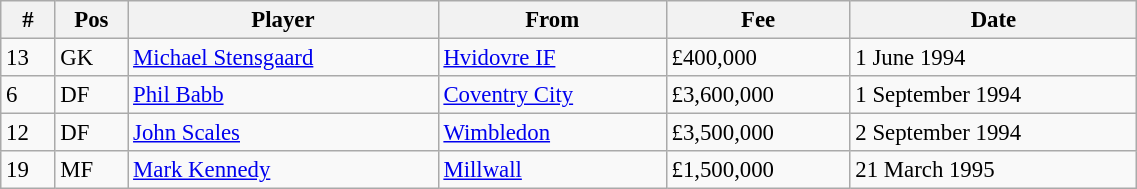<table class="wikitable" style="width:60%; text-align:center; font-size:95%; text-align:left;">
<tr>
<th>#</th>
<th>Pos</th>
<th>Player</th>
<th>From</th>
<th>Fee</th>
<th>Date</th>
</tr>
<tr>
<td>13</td>
<td>GK</td>
<td> <a href='#'>Michael Stensgaard</a></td>
<td> <a href='#'>Hvidovre IF</a></td>
<td>£400,000</td>
<td>1 June 1994</td>
</tr>
<tr>
<td>6</td>
<td>DF</td>
<td> <a href='#'>Phil Babb</a></td>
<td> <a href='#'>Coventry City</a></td>
<td>£3,600,000</td>
<td>1 September 1994</td>
</tr>
<tr>
<td>12</td>
<td>DF</td>
<td> <a href='#'>John Scales</a></td>
<td> <a href='#'>Wimbledon</a></td>
<td>£3,500,000</td>
<td>2 September 1994</td>
</tr>
<tr>
<td>19</td>
<td>MF</td>
<td> <a href='#'>Mark Kennedy</a></td>
<td> <a href='#'>Millwall</a></td>
<td>£1,500,000</td>
<td>21 March 1995</td>
</tr>
</table>
